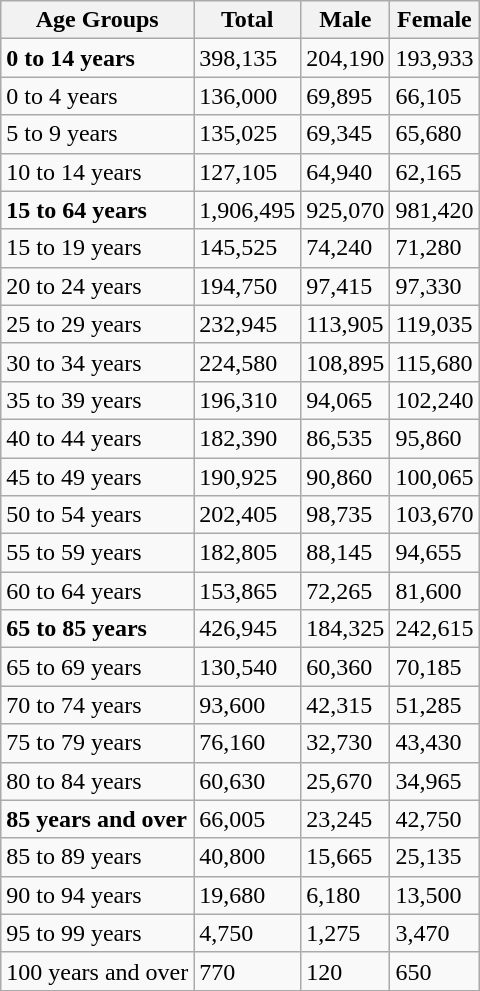<table class="wikitable">
<tr>
<th>Age Groups</th>
<th>Total</th>
<th>Male</th>
<th>Female</th>
</tr>
<tr>
<td><strong>0 to 14 years</strong></td>
<td>398,135</td>
<td>204,190</td>
<td>193,933</td>
</tr>
<tr>
<td>0 to 4 years</td>
<td>136,000</td>
<td>69,895</td>
<td>66,105</td>
</tr>
<tr>
<td>5 to 9 years</td>
<td>135,025</td>
<td>69,345</td>
<td>65,680</td>
</tr>
<tr>
<td>10 to 14 years</td>
<td>127,105</td>
<td>64,940</td>
<td>62,165</td>
</tr>
<tr>
<td><strong>15 to 64 years</strong></td>
<td>1,906,495</td>
<td>925,070</td>
<td>981,420</td>
</tr>
<tr>
<td>15 to 19 years</td>
<td>145,525</td>
<td>74,240</td>
<td>71,280</td>
</tr>
<tr>
<td>20 to 24 years</td>
<td>194,750</td>
<td>97,415</td>
<td>97,330</td>
</tr>
<tr>
<td>25 to 29 years</td>
<td>232,945</td>
<td>113,905</td>
<td>119,035</td>
</tr>
<tr>
<td>30 to 34 years</td>
<td>224,580</td>
<td>108,895</td>
<td>115,680</td>
</tr>
<tr>
<td>35 to 39 years</td>
<td>196,310</td>
<td>94,065</td>
<td>102,240</td>
</tr>
<tr>
<td>40 to 44 years</td>
<td>182,390</td>
<td>86,535</td>
<td>95,860</td>
</tr>
<tr>
<td>45 to 49 years</td>
<td>190,925</td>
<td>90,860</td>
<td>100,065</td>
</tr>
<tr>
<td>50 to 54 years</td>
<td>202,405</td>
<td>98,735</td>
<td>103,670</td>
</tr>
<tr>
<td>55 to 59 years</td>
<td>182,805</td>
<td>88,145</td>
<td>94,655</td>
</tr>
<tr>
<td>60 to 64 years</td>
<td>153,865</td>
<td>72,265</td>
<td>81,600</td>
</tr>
<tr>
<td><strong>65 to 85 years</strong></td>
<td>426,945</td>
<td>184,325</td>
<td>242,615</td>
</tr>
<tr>
<td>65 to 69 years</td>
<td>130,540</td>
<td>60,360</td>
<td>70,185</td>
</tr>
<tr>
<td>70 to 74 years</td>
<td>93,600</td>
<td>42,315</td>
<td>51,285</td>
</tr>
<tr>
<td>75 to 79 years</td>
<td>76,160</td>
<td>32,730</td>
<td>43,430</td>
</tr>
<tr>
<td>80 to 84 years</td>
<td>60,630</td>
<td>25,670</td>
<td>34,965</td>
</tr>
<tr>
<td><strong>85 years and over</strong></td>
<td>66,005</td>
<td>23,245</td>
<td>42,750</td>
</tr>
<tr>
<td>85 to 89 years</td>
<td>40,800</td>
<td>15,665</td>
<td>25,135</td>
</tr>
<tr>
<td>90 to 94 years</td>
<td>19,680</td>
<td>6,180</td>
<td>13,500</td>
</tr>
<tr>
<td>95 to 99 years</td>
<td>4,750</td>
<td>1,275</td>
<td>3,470</td>
</tr>
<tr>
<td>100 years and over</td>
<td>770</td>
<td>120</td>
<td>650</td>
</tr>
</table>
